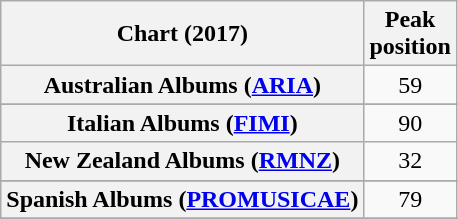<table class="wikitable sortable plainrowheaders" style="text-align:center">
<tr>
<th scope="col">Chart (2017)</th>
<th scope="col">Peak<br> position</th>
</tr>
<tr>
<th scope="row">Australian Albums (<a href='#'>ARIA</a>)</th>
<td>59</td>
</tr>
<tr>
</tr>
<tr>
</tr>
<tr>
</tr>
<tr>
</tr>
<tr>
</tr>
<tr>
<th scope="row">Italian Albums (<a href='#'>FIMI</a>)</th>
<td>90</td>
</tr>
<tr>
<th scope="row">New Zealand Albums (<a href='#'>RMNZ</a>)</th>
<td>32</td>
</tr>
<tr>
</tr>
<tr>
<th scope="row">Spanish Albums (<a href='#'>PROMUSICAE</a>)</th>
<td>79</td>
</tr>
<tr>
</tr>
<tr>
</tr>
<tr>
</tr>
</table>
